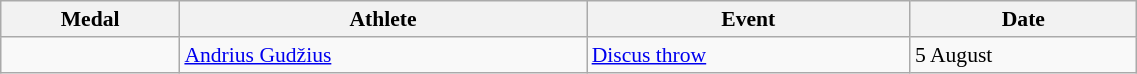<table class="wikitable" style="font-size:90%" width=60%>
<tr>
<th>Medal</th>
<th>Athlete</th>
<th>Event</th>
<th>Date</th>
</tr>
<tr>
<td></td>
<td><a href='#'>Andrius Gudžius</a></td>
<td><a href='#'>Discus throw</a></td>
<td>5 August</td>
</tr>
</table>
